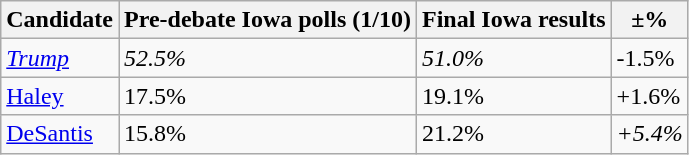<table class="wikitable sortable floatright">
<tr>
<th>Candidate</th>
<th>Pre-debate Iowa polls (1/10)</th>
<th>Final Iowa results</th>
<th>±%</th>
</tr>
<tr>
<td><a href='#'><em>Trump</em></a></td>
<td><em>52.5%</em></td>
<td><em>51.0%</em></td>
<td>-1.5%</td>
</tr>
<tr>
<td><a href='#'>Haley</a></td>
<td>17.5%</td>
<td>19.1%</td>
<td>+1.6%</td>
</tr>
<tr>
<td><a href='#'>DeSantis</a></td>
<td>15.8%</td>
<td>21.2%</td>
<td><em>+5.4%</em></td>
</tr>
</table>
